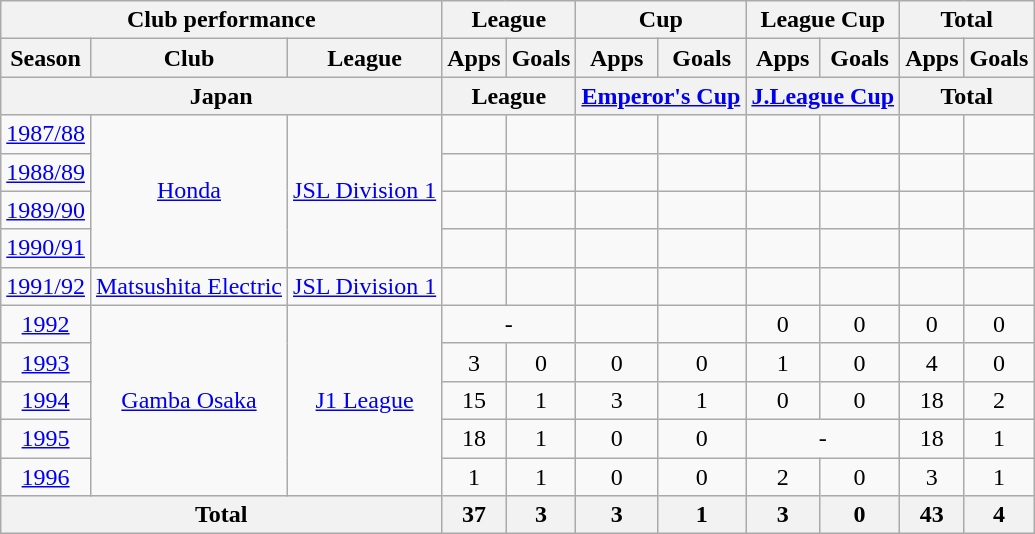<table class="wikitable" style="text-align:center;">
<tr>
<th colspan=3>Club performance</th>
<th colspan=2>League</th>
<th colspan=2>Cup</th>
<th colspan=2>League Cup</th>
<th colspan=2>Total</th>
</tr>
<tr>
<th>Season</th>
<th>Club</th>
<th>League</th>
<th>Apps</th>
<th>Goals</th>
<th>Apps</th>
<th>Goals</th>
<th>Apps</th>
<th>Goals</th>
<th>Apps</th>
<th>Goals</th>
</tr>
<tr>
<th colspan=3>Japan</th>
<th colspan=2>League</th>
<th colspan=2><a href='#'>Emperor's Cup</a></th>
<th colspan=2><a href='#'>J.League Cup</a></th>
<th colspan=2>Total</th>
</tr>
<tr>
<td><a href='#'>1987/88</a></td>
<td rowspan="4"><a href='#'>Honda</a></td>
<td rowspan="4"><a href='#'>JSL Division 1</a></td>
<td></td>
<td></td>
<td></td>
<td></td>
<td></td>
<td></td>
<td></td>
<td></td>
</tr>
<tr>
<td><a href='#'>1988/89</a></td>
<td></td>
<td></td>
<td></td>
<td></td>
<td></td>
<td></td>
<td></td>
<td></td>
</tr>
<tr>
<td><a href='#'>1989/90</a></td>
<td></td>
<td></td>
<td></td>
<td></td>
<td></td>
<td></td>
<td></td>
<td></td>
</tr>
<tr>
<td><a href='#'>1990/91</a></td>
<td></td>
<td></td>
<td></td>
<td></td>
<td></td>
<td></td>
<td></td>
<td></td>
</tr>
<tr>
<td><a href='#'>1991/92</a></td>
<td><a href='#'>Matsushita Electric</a></td>
<td><a href='#'>JSL Division 1</a></td>
<td></td>
<td></td>
<td></td>
<td></td>
<td></td>
<td></td>
<td></td>
<td></td>
</tr>
<tr>
<td><a href='#'>1992</a></td>
<td rowspan="5"><a href='#'>Gamba Osaka</a></td>
<td rowspan="5"><a href='#'>J1 League</a></td>
<td colspan="2">-</td>
<td></td>
<td></td>
<td>0</td>
<td>0</td>
<td>0</td>
<td>0</td>
</tr>
<tr>
<td><a href='#'>1993</a></td>
<td>3</td>
<td>0</td>
<td>0</td>
<td>0</td>
<td>1</td>
<td>0</td>
<td>4</td>
<td>0</td>
</tr>
<tr>
<td><a href='#'>1994</a></td>
<td>15</td>
<td>1</td>
<td>3</td>
<td>1</td>
<td>0</td>
<td>0</td>
<td>18</td>
<td>2</td>
</tr>
<tr>
<td><a href='#'>1995</a></td>
<td>18</td>
<td>1</td>
<td>0</td>
<td>0</td>
<td colspan="2">-</td>
<td>18</td>
<td>1</td>
</tr>
<tr>
<td><a href='#'>1996</a></td>
<td>1</td>
<td>1</td>
<td>0</td>
<td>0</td>
<td>2</td>
<td>0</td>
<td>3</td>
<td>1</td>
</tr>
<tr>
<th colspan=3>Total</th>
<th>37</th>
<th>3</th>
<th>3</th>
<th>1</th>
<th>3</th>
<th>0</th>
<th>43</th>
<th>4</th>
</tr>
</table>
